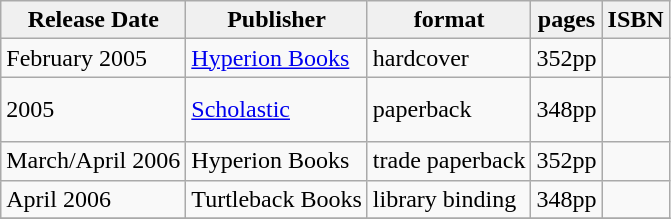<table class="wikitable">
<tr style="text-align:center; background:#f0f0f0;">
<td><strong>Release Date</strong></td>
<td><strong>Publisher</strong></td>
<td><strong>format</strong></td>
<td><strong>pages</strong></td>
<td><strong>ISBN</strong></td>
</tr>
<tr>
<td>February 2005</td>
<td><a href='#'>Hyperion Books</a></td>
<td>hardcover</td>
<td>352pp</td>
<td> <br></td>
</tr>
<tr>
<td>2005</td>
<td><a href='#'>Scholastic</a></td>
<td>paperback</td>
<td>348pp</td>
<td><br><br></td>
</tr>
<tr>
<td>March/April 2006</td>
<td>Hyperion Books</td>
<td>trade paperback</td>
<td>352pp</td>
<td> <br></td>
</tr>
<tr>
<td>April 2006</td>
<td>Turtleback Books</td>
<td>library binding</td>
<td>348pp</td>
<td><br></td>
</tr>
<tr>
</tr>
</table>
